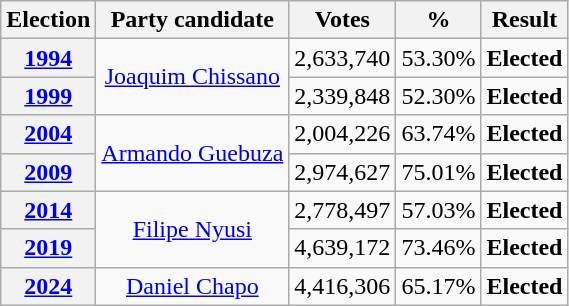<table class=wikitable style=text-align:center>
<tr>
<th>Election</th>
<th>Party candidate</th>
<th>Votes</th>
<th>%</th>
<th>Result</th>
</tr>
<tr>
<th><a href='#'>1994</a></th>
<td rowspan="2"><a href='#'>Joaquim Chissano</a></td>
<td>2,633,740</td>
<td>53.30%</td>
<td><strong>Elected</strong> </td>
</tr>
<tr>
<th><a href='#'>1999</a></th>
<td>2,339,848</td>
<td>52.30%</td>
<td><strong>Elected</strong> </td>
</tr>
<tr>
<th><a href='#'>2004</a></th>
<td rowspan="2"><a href='#'>Armando Guebuza</a></td>
<td>2,004,226</td>
<td>63.74%</td>
<td><strong>Elected</strong> </td>
</tr>
<tr>
<th><a href='#'>2009</a></th>
<td>2,974,627</td>
<td>75.01%</td>
<td><strong>Elected</strong> </td>
</tr>
<tr>
<th><a href='#'>2014</a></th>
<td rowspan="2"><a href='#'>Filipe Nyusi</a></td>
<td>2,778,497</td>
<td>57.03%</td>
<td><strong>Elected</strong> </td>
</tr>
<tr>
<th><a href='#'>2019</a></th>
<td>4,639,172</td>
<td>73.46%</td>
<td><strong>Elected</strong> </td>
</tr>
<tr>
<th><a href='#'>2024</a></th>
<td><a href='#'>Daniel Chapo</a></td>
<td>4,416,306</td>
<td>65.17%</td>
<td><strong>Elected</strong> </td>
</tr>
</table>
